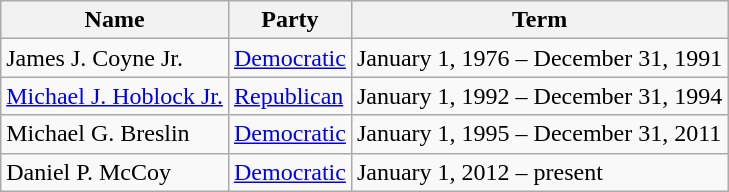<table class="wikitable">
<tr>
<th>Name</th>
<th>Party</th>
<th>Term</th>
</tr>
<tr>
<td>James J. Coyne Jr.</td>
<td><a href='#'>Democratic</a></td>
<td>January 1, 1976 – December 31, 1991</td>
</tr>
<tr>
<td><a href='#'>Michael J. Hoblock Jr.</a></td>
<td><a href='#'>Republican</a></td>
<td>January 1, 1992 – December 31, 1994</td>
</tr>
<tr>
<td>Michael G. Breslin</td>
<td><a href='#'>Democratic</a></td>
<td>January 1, 1995 – December 31, 2011</td>
</tr>
<tr>
<td>Daniel P. McCoy</td>
<td><a href='#'>Democratic</a></td>
<td>January 1, 2012 – present</td>
</tr>
</table>
